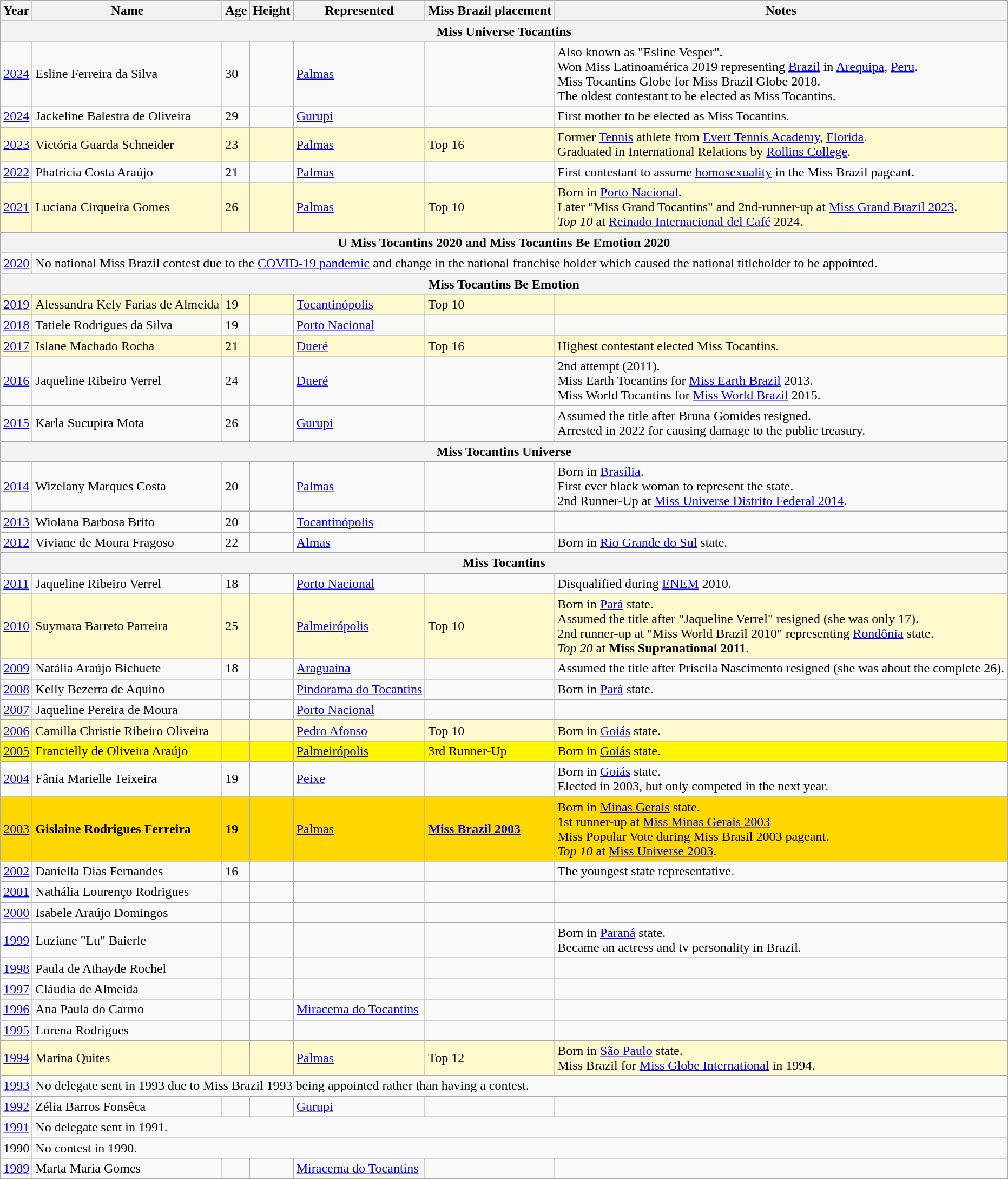<table class="wikitable sortable">
<tr>
<th>Year</th>
<th>Name</th>
<th>Age</th>
<th>Height</th>
<th>Represented</th>
<th>Miss Brazil placement</th>
<th>Notes</th>
</tr>
<tr>
<th colspan=8>Miss Universe Tocantins</th>
</tr>
<tr>
<td><a href='#'>2024</a></td>
<td>Esline Ferreira da Silva</td>
<td>30</td>
<td></td>
<td><a href='#'>Palmas</a></td>
<td></td>
<td>Also known as "Esline Vesper".<br>Won Miss Latinoamérica 2019 representing <a href='#'>Brazil</a> in <a href='#'>Arequipa</a>, <a href='#'>Peru</a>.<br>Miss Tocantins Globe for Miss Brazil Globe 2018.<br>The oldest contestant to be elected as Miss Tocantins.</td>
</tr>
<tr>
<td><a href='#'>2024</a></td>
<td>Jackeline Balestra de Oliveira</td>
<td>29</td>
<td></td>
<td><a href='#'>Gurupi</a></td>
<td></td>
<td>First mother to be elected as Miss Tocantins.</td>
</tr>
<tr>
</tr>
<tr bgcolor="#FFFACD">
<td><a href='#'>2023</a></td>
<td>Victória Guarda Schneider</td>
<td>23</td>
<td></td>
<td><a href='#'>Palmas</a></td>
<td>Top 16</td>
<td>Former <a href='#'>Tennis</a> athlete from <a href='#'>Evert Tennis Academy</a>, <a href='#'>Florida</a>.<br>Graduated in International Relations by <a href='#'>Rollins College</a>.</td>
</tr>
<tr>
<td><a href='#'>2022</a></td>
<td>Phatricia Costa Araújo</td>
<td>21</td>
<td></td>
<td><a href='#'>Palmas</a></td>
<td></td>
<td>First contestant to assume <a href='#'>homosexuality</a> in the Miss Brazil pageant.</td>
</tr>
<tr bgcolor="#FFFACD">
<td><a href='#'>2021</a></td>
<td>Luciana Cirqueira Gomes</td>
<td>26</td>
<td></td>
<td><a href='#'>Palmas</a></td>
<td>Top 10</td>
<td>Born in <a href='#'>Porto Nacional</a>.<br>Later "Miss Grand Tocantins" and 2nd-runner-up at <a href='#'>Miss Grand Brazil 2023</a>.<br><em>Top 10</em> at <a href='#'>Reinado Internacional del Café</a> 2024.</td>
</tr>
<tr>
<th colspan=7>U Miss Tocantins 2020 and Miss Tocantins Be Emotion 2020</th>
</tr>
<tr>
<td><a href='#'>2020</a></td>
<td colspan=6>No national Miss Brazil contest due to the <a href='#'>COVID-19 pandemic</a> and change in the national franchise holder which caused the national titleholder to be appointed.</td>
</tr>
<tr>
<th colspan=7>Miss Tocantins Be Emotion</th>
</tr>
<tr bgcolor="#FFFACD">
<td><a href='#'>2019</a></td>
<td>Alessandra Kely Farias de Almeida</td>
<td>19</td>
<td></td>
<td><a href='#'>Tocantinópolis</a></td>
<td>Top 10</td>
<td></td>
</tr>
<tr>
<td><a href='#'>2018</a></td>
<td>Tatiele Rodrigues da Silva</td>
<td>19</td>
<td></td>
<td><a href='#'>Porto Nacional</a></td>
<td></td>
<td></td>
</tr>
<tr bgcolor="#FFFACD">
<td><a href='#'>2017</a></td>
<td>Islane Machado Rocha</td>
<td>21</td>
<td></td>
<td><a href='#'>Dueré</a></td>
<td>Top 16</td>
<td>Highest contestant elected Miss Tocantins.</td>
</tr>
<tr>
<td><a href='#'>2016</a></td>
<td>Jaqueline Ribeiro Verrel</td>
<td>24</td>
<td></td>
<td><a href='#'>Dueré</a></td>
<td></td>
<td>2nd attempt (2011).<br>Miss Earth Tocantins for <a href='#'>Miss Earth Brazil</a> 2013.<br>Miss World Tocantins for <a href='#'>Miss World Brazil</a> 2015.</td>
</tr>
<tr>
<td><a href='#'>2015</a></td>
<td>Karla Sucupira Mota</td>
<td>26</td>
<td></td>
<td><a href='#'>Gurupi</a></td>
<td></td>
<td>Assumed the title after Bruna Gomides resigned.<br>Arrested in 2022 for causing damage to the public treasury.</td>
</tr>
<tr>
<th colspan=7>Miss Tocantins Universe</th>
</tr>
<tr>
<td><a href='#'>2014</a></td>
<td>Wizelany Marques Costa</td>
<td>20</td>
<td></td>
<td><a href='#'>Palmas</a></td>
<td></td>
<td>Born in <a href='#'>Brasília</a>.<br>First ever black woman to represent the state.<br>2nd Runner-Up at <a href='#'>Miss Universe Distrito Federal 2014</a>.</td>
</tr>
<tr>
<td><a href='#'>2013</a></td>
<td>Wiolana Barbosa Brito</td>
<td>20</td>
<td></td>
<td><a href='#'>Tocantinópolis</a></td>
<td></td>
<td></td>
</tr>
<tr>
<td><a href='#'>2012</a></td>
<td>Viviane de Moura Fragoso</td>
<td>22</td>
<td></td>
<td><a href='#'>Almas</a></td>
<td></td>
<td>Born in <a href='#'>Rio Grande do Sul</a> state.</td>
</tr>
<tr>
<th colspan=7>Miss Tocantins</th>
</tr>
<tr>
<td><a href='#'>2011</a></td>
<td>Jaqueline Ribeiro Verrel</td>
<td>18</td>
<td></td>
<td><a href='#'>Porto Nacional</a></td>
<td></td>
<td>Disqualified during <a href='#'>ENEM</a> 2010.</td>
</tr>
<tr bgcolor="#FFFACD">
<td><a href='#'>2010</a></td>
<td>Suymara Barreto Parreira</td>
<td>25</td>
<td></td>
<td><a href='#'>Palmeirópolis</a></td>
<td>Top 10</td>
<td>Born in <a href='#'>Pará</a> state.<br>Assumed the title after "Jaqueline Verrel" resigned (she was only 17).<br>2nd runner-up at "Miss World Brazil 2010" representing <a href='#'>Rondônia</a> state.<br><em>Top 20</em> at <strong>Miss Supranational 2011</strong>.</td>
</tr>
<tr>
<td><a href='#'>2009</a></td>
<td>Natália Araújo Bichuete</td>
<td>18</td>
<td></td>
<td><a href='#'>Araguaína</a></td>
<td></td>
<td>Assumed the title after Priscila Nascimento resigned (she was about the complete 26).</td>
</tr>
<tr>
<td><a href='#'>2008</a></td>
<td>Kelly Bezerra de Aquino</td>
<td></td>
<td></td>
<td><a href='#'>Pindorama do Tocantins</a></td>
<td></td>
<td>Born in <a href='#'>Pará</a> state.</td>
</tr>
<tr>
<td><a href='#'>2007</a></td>
<td>Jaqueline Pereira de Moura</td>
<td></td>
<td></td>
<td><a href='#'>Porto Nacional</a></td>
<td></td>
<td></td>
</tr>
<tr bgcolor="#FFFACD">
<td><a href='#'>2006</a></td>
<td>Camilla Christie Ribeiro Oliveira</td>
<td></td>
<td></td>
<td><a href='#'>Pedro Afonso</a></td>
<td>Top 10</td>
<td>Born in <a href='#'>Goiás</a> state.</td>
</tr>
<tr bgcolor=#FFFF66;">
<td><a href='#'>2005</a></td>
<td>Francielly de Oliveira Araújo</td>
<td></td>
<td></td>
<td><a href='#'>Palmeirópolis</a></td>
<td>3rd Runner-Up</td>
<td>Born in <a href='#'>Goiás</a> state.</td>
</tr>
<tr>
<td><a href='#'>2004</a></td>
<td>Fânia Marielle Teixeira</td>
<td>19</td>
<td></td>
<td><a href='#'>Peixe</a></td>
<td></td>
<td>Born in <a href='#'>Goiás</a> state.<br>Elected in 2003, but only competed in the next year.</td>
</tr>
<tr style="background-color:GOLD;">
<td><a href='#'>2003</a></td>
<td><strong>Gislaine Rodrigues Ferreira</strong></td>
<td><strong>19</strong></td>
<td><strong></strong></td>
<td><a href='#'>Palmas</a></td>
<td><strong><a href='#'>Miss Brazil 2003</a></strong></td>
<td>Born in <a href='#'>Minas Gerais</a> state.<br>1st runner-up at <a href='#'>Miss Minas Gerais 2003</a><br>Miss Popular Vote during Miss Brasil 2003 pageant.<br><em>Top 10</em> at <a href='#'>Miss Universe 2003</a>.</td>
</tr>
<tr>
<td><a href='#'>2002</a></td>
<td>Daniella Dias Fernandes</td>
<td>16</td>
<td></td>
<td></td>
<td></td>
<td>The youngest state representative.</td>
</tr>
<tr>
<td><a href='#'>2001</a></td>
<td>Nathália Lourenço Rodrigues</td>
<td></td>
<td></td>
<td></td>
<td></td>
<td></td>
</tr>
<tr>
<td><a href='#'>2000</a></td>
<td>Isabele Araújo Domingos</td>
<td></td>
<td></td>
<td></td>
<td></td>
<td></td>
</tr>
<tr>
<td><a href='#'>1999</a></td>
<td>Luziane "Lu" Baierle</td>
<td></td>
<td></td>
<td></td>
<td></td>
<td>Born in <a href='#'>Paraná</a> state.<br>Became an actress and tv personality in Brazil.</td>
</tr>
<tr>
<td><a href='#'>1998</a></td>
<td>Paula de Athayde Rochel</td>
<td></td>
<td></td>
<td></td>
<td></td>
<td></td>
</tr>
<tr>
<td><a href='#'>1997</a></td>
<td>Cláudia de Almeida</td>
<td></td>
<td></td>
<td></td>
<td></td>
<td></td>
</tr>
<tr>
<td><a href='#'>1996</a></td>
<td>Ana Paula do Carmo</td>
<td></td>
<td></td>
<td><a href='#'>Miracema do Tocantins</a></td>
<td></td>
<td></td>
</tr>
<tr>
<td><a href='#'>1995</a></td>
<td>Lorena Rodrigues</td>
<td></td>
<td></td>
<td></td>
<td></td>
<td></td>
</tr>
<tr bgcolor="#FFFACD">
<td><a href='#'>1994</a></td>
<td>Marina Quites</td>
<td></td>
<td></td>
<td><a href='#'>Palmas</a></td>
<td>Top 12</td>
<td>Born in <a href='#'>São Paulo</a> state.<br>Miss Brazil for <a href='#'>Miss Globe International</a> in 1994.</td>
</tr>
<tr>
<td><a href='#'>1993</a></td>
<td colspan=6>No delegate sent in 1993 due to Miss Brazil 1993 being appointed rather than having a contest.</td>
</tr>
<tr>
<td><a href='#'>1992</a></td>
<td>Zélia Barros Fonsêca</td>
<td></td>
<td></td>
<td><a href='#'>Gurupi</a></td>
<td></td>
<td></td>
</tr>
<tr>
<td><a href='#'>1991</a></td>
<td colspan=6>No delegate sent in 1991.</td>
</tr>
<tr>
<td>1990</td>
<td colspan=6>No contest in 1990.</td>
</tr>
<tr>
<td><a href='#'>1989</a></td>
<td>Marta Maria Gomes</td>
<td></td>
<td></td>
<td><a href='#'>Miracema do Tocantins</a></td>
<td></td>
<td></td>
</tr>
</table>
